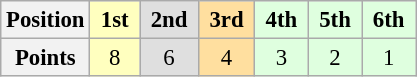<table class="wikitable" style="font-size:95%; text-align:center">
<tr>
<th>Position</th>
<th style="background:#ffffbf;"> 1st </th>
<th style="background:#dfdfdf;"> 2nd </th>
<th style="background:#ffdf9f;"> 3rd </th>
<th style="background:#dfffdf;"> 4th </th>
<th style="background:#dfffdf;"> 5th </th>
<th style="background:#dfffdf;"> 6th </th>
</tr>
<tr>
<th>Points</th>
<td style="background:#ffffbf;">8</td>
<td style="background:#dfdfdf;">6</td>
<td style="background:#ffdf9f;">4</td>
<td style="background:#dfffdf;">3</td>
<td style="background:#dfffdf;">2</td>
<td style="background:#dfffdf;">1</td>
</tr>
</table>
